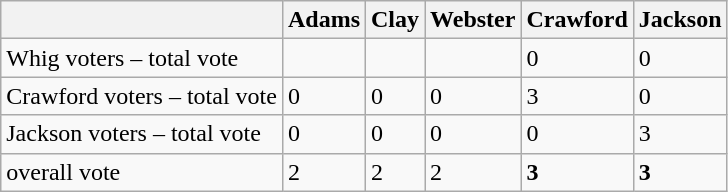<table class="wikitable" border="1">
<tr>
<th></th>
<th>Adams</th>
<th>Clay</th>
<th>Webster</th>
<th>Crawford</th>
<th>Jackson</th>
</tr>
<tr>
<td>Whig voters – total vote</td>
<td></td>
<td></td>
<td></td>
<td>0</td>
<td>0</td>
</tr>
<tr>
<td>Crawford voters – total vote</td>
<td>0</td>
<td>0</td>
<td>0</td>
<td>3</td>
<td>0</td>
</tr>
<tr>
<td>Jackson voters – total vote</td>
<td>0</td>
<td>0</td>
<td>0</td>
<td>0</td>
<td>3</td>
</tr>
<tr>
<td>overall vote</td>
<td>2</td>
<td>2</td>
<td>2</td>
<td><strong>3</strong></td>
<td><strong>3</strong></td>
</tr>
</table>
